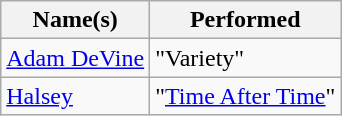<table class="wikitable sortable">
<tr>
<th>Name(s)</th>
<th>Performed</th>
</tr>
<tr>
<td><a href='#'>Adam DeVine</a></td>
<td>"Variety"</td>
</tr>
<tr>
<td><a href='#'>Halsey</a></td>
<td>"<a href='#'>Time After Time</a>"</td>
</tr>
</table>
